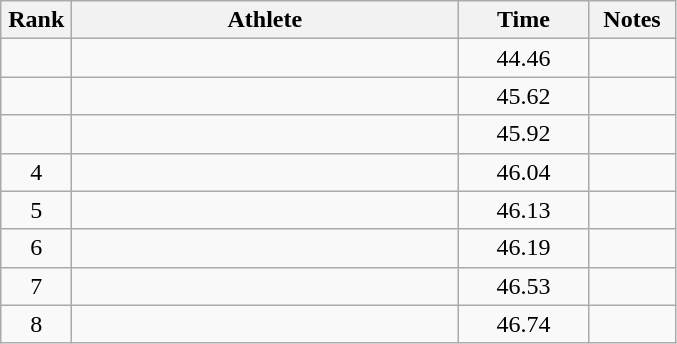<table class="wikitable" style="text-align:center">
<tr>
<th width=40>Rank</th>
<th width=250>Athlete</th>
<th width=80>Time</th>
<th width=50>Notes</th>
</tr>
<tr>
<td></td>
<td align=left></td>
<td>44.46</td>
<td></td>
</tr>
<tr>
<td></td>
<td align=left></td>
<td>45.62</td>
<td></td>
</tr>
<tr>
<td></td>
<td align=left></td>
<td>45.92</td>
<td></td>
</tr>
<tr>
<td>4</td>
<td align=left></td>
<td>46.04</td>
<td></td>
</tr>
<tr>
<td>5</td>
<td align=left></td>
<td>46.13</td>
<td></td>
</tr>
<tr>
<td>6</td>
<td align=left></td>
<td>46.19</td>
<td></td>
</tr>
<tr>
<td>7</td>
<td align=left></td>
<td>46.53</td>
<td></td>
</tr>
<tr>
<td>8</td>
<td align=left></td>
<td>46.74</td>
<td></td>
</tr>
</table>
